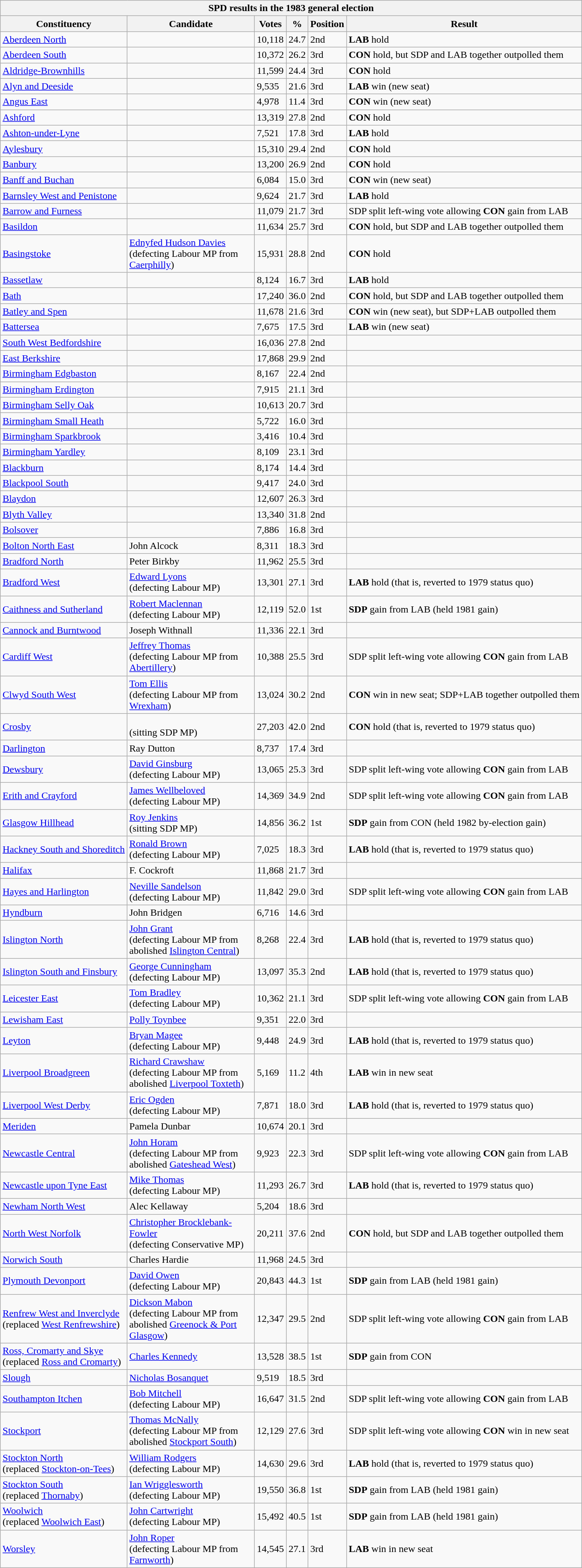<table class="wikitable mw-collapsible mw-collapsed" role="presentation">
<tr>
<th colspan="6">SPD results in the 1983 general election</th>
</tr>
<tr>
<th>Constituency</th>
<th scope="col" style="width: 200px;">Candidate</th>
<th>Votes</th>
<th>%</th>
<th>Position</th>
<th>Result</th>
</tr>
<tr>
<td><a href='#'>Aberdeen North</a></td>
<td></td>
<td>10,118</td>
<td>24.7</td>
<td>2nd</td>
<td><strong>LAB</strong> hold</td>
</tr>
<tr>
<td><a href='#'>Aberdeen South</a></td>
<td></td>
<td>10,372</td>
<td>26.2</td>
<td>3rd</td>
<td><strong>CON</strong> hold, but SDP and LAB together outpolled them</td>
</tr>
<tr>
<td><a href='#'>Aldridge-Brownhills</a></td>
<td></td>
<td>11,599</td>
<td>24.4</td>
<td>3rd</td>
<td><strong>CON</strong> hold</td>
</tr>
<tr>
<td><a href='#'>Alyn and Deeside</a></td>
<td></td>
<td>9,535</td>
<td>21.6</td>
<td>3rd</td>
<td><strong>LAB</strong> win (new seat)</td>
</tr>
<tr>
<td><a href='#'>Angus East</a></td>
<td></td>
<td>4,978</td>
<td>11.4</td>
<td>3rd</td>
<td><strong>CON</strong> win (new seat)</td>
</tr>
<tr>
<td><a href='#'>Ashford</a></td>
<td></td>
<td>13,319</td>
<td>27.8</td>
<td>2nd</td>
<td><strong>CON</strong> hold</td>
</tr>
<tr>
<td><a href='#'>Ashton-under-Lyne</a></td>
<td></td>
<td>7,521</td>
<td>17.8</td>
<td>3rd</td>
<td><strong>LAB</strong> hold</td>
</tr>
<tr>
<td><a href='#'>Aylesbury</a></td>
<td></td>
<td>15,310</td>
<td>29.4</td>
<td>2nd</td>
<td><strong>CON</strong> hold</td>
</tr>
<tr>
<td><a href='#'>Banbury</a></td>
<td></td>
<td>13,200</td>
<td>26.9</td>
<td>2nd</td>
<td><strong>CON</strong> hold</td>
</tr>
<tr>
<td><a href='#'>Banff and Buchan</a></td>
<td></td>
<td>6,084</td>
<td>15.0</td>
<td>3rd</td>
<td><strong>CON</strong> win (new seat)</td>
</tr>
<tr>
<td><a href='#'>Barnsley West and Penistone</a></td>
<td></td>
<td>9,624</td>
<td>21.7</td>
<td>3rd</td>
<td><strong>LAB</strong> hold</td>
</tr>
<tr>
<td><a href='#'>Barrow and Furness</a></td>
<td></td>
<td>11,079</td>
<td>21.7</td>
<td>3rd</td>
<td>SDP split left-wing vote allowing <strong>CON</strong> gain from LAB</td>
</tr>
<tr>
<td><a href='#'>Basildon</a></td>
<td></td>
<td>11,634</td>
<td>25.7</td>
<td>3rd</td>
<td><strong>CON</strong> hold, but SDP and LAB together outpolled them</td>
</tr>
<tr>
<td><a href='#'>Basingstoke</a></td>
<td><a href='#'>Ednyfed Hudson Davies</a><br>(defecting Labour MP from <a href='#'>Caerphilly</a>)</td>
<td>15,931</td>
<td>28.8</td>
<td>2nd</td>
<td><strong>CON</strong> hold</td>
</tr>
<tr>
<td><a href='#'>Bassetlaw</a></td>
<td></td>
<td>8,124</td>
<td>16.7</td>
<td>3rd</td>
<td><strong>LAB</strong> hold</td>
</tr>
<tr>
<td><a href='#'>Bath</a></td>
<td></td>
<td>17,240</td>
<td>36.0</td>
<td>2nd</td>
<td><strong>CON</strong> hold, but SDP and LAB together outpolled them</td>
</tr>
<tr>
<td><a href='#'>Batley and Spen</a></td>
<td></td>
<td>11,678</td>
<td>21.6</td>
<td>3rd</td>
<td><strong>CON</strong> win (new seat), but SDP+LAB outpolled them</td>
</tr>
<tr>
<td><a href='#'>Battersea</a></td>
<td></td>
<td>7,675</td>
<td>17.5</td>
<td>3rd</td>
<td><strong>LAB</strong> win (new seat)</td>
</tr>
<tr>
<td><a href='#'>South West Bedfordshire</a></td>
<td></td>
<td>16,036</td>
<td>27.8</td>
<td>2nd</td>
<td></td>
</tr>
<tr>
<td><a href='#'>East Berkshire</a></td>
<td></td>
<td>17,868</td>
<td>29.9</td>
<td>2nd</td>
<td></td>
</tr>
<tr>
<td><a href='#'>Birmingham Edgbaston</a></td>
<td></td>
<td>8,167</td>
<td>22.4</td>
<td>2nd</td>
<td></td>
</tr>
<tr>
<td><a href='#'>Birmingham Erdington</a></td>
<td></td>
<td>7,915</td>
<td>21.1</td>
<td>3rd</td>
<td></td>
</tr>
<tr>
<td><a href='#'>Birmingham Selly Oak</a></td>
<td></td>
<td>10,613</td>
<td>20.7</td>
<td>3rd</td>
<td></td>
</tr>
<tr>
<td><a href='#'>Birmingham Small Heath</a></td>
<td></td>
<td>5,722</td>
<td>16.0</td>
<td>3rd</td>
<td></td>
</tr>
<tr>
<td><a href='#'>Birmingham Sparkbrook</a></td>
<td></td>
<td>3,416</td>
<td>10.4</td>
<td>3rd</td>
<td></td>
</tr>
<tr>
<td><a href='#'>Birmingham Yardley</a></td>
<td></td>
<td>8,109</td>
<td>23.1</td>
<td>3rd</td>
<td></td>
</tr>
<tr>
<td><a href='#'>Blackburn</a></td>
<td></td>
<td>8,174</td>
<td>14.4</td>
<td>3rd</td>
<td></td>
</tr>
<tr>
<td><a href='#'>Blackpool South</a></td>
<td></td>
<td>9,417</td>
<td>24.0</td>
<td>3rd</td>
<td></td>
</tr>
<tr>
<td><a href='#'>Blaydon</a></td>
<td></td>
<td>12,607</td>
<td>26.3</td>
<td>3rd</td>
<td></td>
</tr>
<tr>
<td><a href='#'>Blyth Valley</a></td>
<td></td>
<td>13,340</td>
<td>31.8</td>
<td>2nd</td>
<td></td>
</tr>
<tr>
<td><a href='#'>Bolsover</a></td>
<td></td>
<td>7,886</td>
<td>16.8</td>
<td>3rd</td>
<td></td>
</tr>
<tr>
<td><a href='#'>Bolton North East</a></td>
<td>John Alcock</td>
<td>8,311</td>
<td>18.3</td>
<td>3rd</td>
<td></td>
</tr>
<tr>
<td><a href='#'>Bradford North</a></td>
<td>Peter Birkby</td>
<td>11,962</td>
<td>25.5</td>
<td>3rd</td>
<td></td>
</tr>
<tr>
<td><a href='#'>Bradford West</a></td>
<td><a href='#'>Edward Lyons</a><br>(defecting Labour MP)</td>
<td>13,301</td>
<td>27.1</td>
<td>3rd</td>
<td><strong>LAB</strong> hold (that is, reverted to 1979 status quo)</td>
</tr>
<tr>
<td><a href='#'>Caithness and Sutherland</a></td>
<td><a href='#'>Robert Maclennan</a><br>(defecting Labour MP)</td>
<td>12,119</td>
<td>52.0</td>
<td>1st</td>
<td><strong>SDP</strong> gain from LAB (held 1981 gain)</td>
</tr>
<tr>
<td><a href='#'>Cannock and Burntwood</a></td>
<td>Joseph Withnall</td>
<td>11,336</td>
<td>22.1</td>
<td>3rd</td>
<td></td>
</tr>
<tr>
<td><a href='#'>Cardiff West</a></td>
<td><a href='#'>Jeffrey Thomas</a><br>(defecting Labour MP from <a href='#'>Abertillery</a>)</td>
<td>10,388</td>
<td>25.5</td>
<td>3rd</td>
<td>SDP split left-wing vote allowing <strong>CON</strong> gain from LAB</td>
</tr>
<tr>
<td><a href='#'>Clwyd South West</a></td>
<td><a href='#'>Tom Ellis</a><br>(defecting Labour MP from <a href='#'>Wrexham</a>)</td>
<td>13,024</td>
<td>30.2</td>
<td>2nd</td>
<td><strong>CON</strong> win in new seat; SDP+LAB together outpolled them</td>
</tr>
<tr>
<td><a href='#'>Crosby</a></td>
<td><br>(sitting SDP MP)</td>
<td>27,203</td>
<td>42.0</td>
<td>2nd</td>
<td><strong>CON</strong> hold (that is, reverted to 1979 status quo)</td>
</tr>
<tr>
<td><a href='#'>Darlington</a></td>
<td>Ray Dutton</td>
<td>8,737</td>
<td>17.4</td>
<td>3rd</td>
<td></td>
</tr>
<tr>
<td><a href='#'>Dewsbury</a></td>
<td><a href='#'>David Ginsburg</a><br>(defecting Labour MP)</td>
<td>13,065</td>
<td>25.3</td>
<td>3rd</td>
<td>SDP split left-wing vote allowing <strong>CON</strong> gain from LAB</td>
</tr>
<tr>
<td><a href='#'>Erith and Crayford</a></td>
<td><a href='#'>James Wellbeloved</a><br>(defecting Labour MP)</td>
<td>14,369</td>
<td>34.9</td>
<td>2nd</td>
<td>SDP split left-wing vote allowing <strong>CON</strong> gain from LAB</td>
</tr>
<tr>
<td><a href='#'>Glasgow Hillhead</a></td>
<td><a href='#'>Roy Jenkins</a><br>(sitting SDP MP)</td>
<td>14,856</td>
<td>36.2</td>
<td>1st</td>
<td><strong>SDP</strong> gain from CON (held 1982 by-election gain)</td>
</tr>
<tr>
<td><a href='#'>Hackney South and Shoreditch</a></td>
<td><a href='#'>Ronald Brown</a><br>(defecting Labour MP)</td>
<td>7,025</td>
<td>18.3</td>
<td>3rd</td>
<td><strong>LAB</strong> hold (that is, reverted to 1979 status quo)</td>
</tr>
<tr>
<td><a href='#'>Halifax</a></td>
<td>F. Cockroft</td>
<td>11,868</td>
<td>21.7</td>
<td>3rd</td>
<td></td>
</tr>
<tr>
<td><a href='#'>Hayes and Harlington</a></td>
<td><a href='#'>Neville Sandelson</a><br>(defecting Labour MP)</td>
<td>11,842</td>
<td>29.0</td>
<td>3rd</td>
<td>SDP split left-wing vote allowing <strong>CON</strong> gain from LAB</td>
</tr>
<tr>
<td><a href='#'>Hyndburn</a></td>
<td>John Bridgen</td>
<td>6,716</td>
<td>14.6</td>
<td>3rd</td>
<td></td>
</tr>
<tr>
<td><a href='#'>Islington North</a></td>
<td><a href='#'>John Grant</a><br>(defecting Labour MP from abolished <a href='#'>Islington Central</a>)</td>
<td>8,268</td>
<td>22.4</td>
<td>3rd</td>
<td><strong>LAB</strong> hold (that is, reverted to 1979 status quo)</td>
</tr>
<tr>
<td><a href='#'>Islington South and Finsbury</a></td>
<td><a href='#'>George Cunningham</a><br>(defecting Labour MP)</td>
<td>13,097</td>
<td>35.3</td>
<td>2nd</td>
<td><strong>LAB</strong> hold (that is, reverted to 1979 status quo)</td>
</tr>
<tr>
<td><a href='#'>Leicester East</a></td>
<td><a href='#'>Tom Bradley</a><br>(defecting Labour MP)</td>
<td>10,362</td>
<td>21.1</td>
<td>3rd</td>
<td>SDP split left-wing vote allowing <strong>CON</strong> gain from LAB</td>
</tr>
<tr>
<td><a href='#'>Lewisham East</a></td>
<td><a href='#'>Polly Toynbee</a></td>
<td>9,351</td>
<td>22.0</td>
<td>3rd</td>
<td></td>
</tr>
<tr>
<td><a href='#'>Leyton</a></td>
<td><a href='#'>Bryan Magee</a><br>(defecting Labour MP)</td>
<td>9,448</td>
<td>24.9</td>
<td>3rd</td>
<td><strong>LAB</strong> hold (that is, reverted to 1979 status quo)</td>
</tr>
<tr>
<td><a href='#'>Liverpool Broadgreen</a></td>
<td><a href='#'>Richard Crawshaw</a><br>(defecting Labour MP from abolished <a href='#'>Liverpool Toxteth</a>)</td>
<td>5,169</td>
<td>11.2</td>
<td>4th</td>
<td><strong>LAB</strong> win in new seat</td>
</tr>
<tr>
<td><a href='#'>Liverpool West Derby</a></td>
<td><a href='#'>Eric Ogden</a><br>(defecting Labour MP)</td>
<td>7,871</td>
<td>18.0</td>
<td>3rd</td>
<td><strong>LAB</strong> hold (that is, reverted to 1979 status quo)</td>
</tr>
<tr>
<td><a href='#'>Meriden</a></td>
<td>Pamela Dunbar</td>
<td>10,674</td>
<td>20.1</td>
<td>3rd</td>
<td></td>
</tr>
<tr>
<td><a href='#'>Newcastle Central</a></td>
<td><a href='#'>John Horam</a><br>(defecting Labour MP from abolished <a href='#'>Gateshead West</a>)</td>
<td>9,923</td>
<td>22.3</td>
<td>3rd</td>
<td>SDP split left-wing vote allowing <strong>CON</strong> gain from LAB</td>
</tr>
<tr>
<td><a href='#'>Newcastle upon Tyne East</a></td>
<td><a href='#'>Mike Thomas</a><br>(defecting Labour MP)</td>
<td>11,293</td>
<td>26.7</td>
<td>3rd</td>
<td><strong>LAB</strong> hold (that is, reverted to 1979 status quo)</td>
</tr>
<tr>
<td><a href='#'>Newham North West</a></td>
<td>Alec Kellaway</td>
<td>5,204</td>
<td>18.6</td>
<td>3rd</td>
<td></td>
</tr>
<tr>
<td><a href='#'>North West Norfolk</a></td>
<td><a href='#'>Christopher Brocklebank-Fowler</a><br>(defecting Conservative MP)</td>
<td>20,211</td>
<td>37.6</td>
<td>2nd</td>
<td><strong>CON</strong> hold, but SDP and LAB together outpolled them</td>
</tr>
<tr>
<td><a href='#'>Norwich South</a></td>
<td>Charles Hardie</td>
<td>11,968</td>
<td>24.5</td>
<td>3rd</td>
<td></td>
</tr>
<tr>
<td><a href='#'>Plymouth Devonport</a></td>
<td><a href='#'>David Owen</a><br>(defecting Labour MP)</td>
<td>20,843</td>
<td>44.3</td>
<td>1st</td>
<td><strong>SDP</strong> gain from LAB (held 1981 gain)</td>
</tr>
<tr>
<td><a href='#'>Renfrew West and Inverclyde</a><br>(replaced <a href='#'>West Renfrewshire</a>)</td>
<td><a href='#'>Dickson Mabon</a><br>(defecting Labour MP from abolished <a href='#'>Greenock & Port Glasgow</a>)</td>
<td>12,347</td>
<td>29.5</td>
<td>2nd</td>
<td>SDP split left-wing vote allowing <strong>CON</strong> gain from LAB</td>
</tr>
<tr>
<td><a href='#'>Ross, Cromarty and Skye</a><br>(replaced <a href='#'>Ross and Cromarty</a>)</td>
<td><a href='#'>Charles Kennedy</a></td>
<td>13,528</td>
<td>38.5</td>
<td>1st</td>
<td><strong>SDP</strong> gain from CON</td>
</tr>
<tr>
<td><a href='#'>Slough</a></td>
<td><a href='#'>Nicholas Bosanquet</a></td>
<td>9,519</td>
<td>18.5</td>
<td>3rd</td>
<td></td>
</tr>
<tr>
<td><a href='#'>Southampton Itchen</a></td>
<td><a href='#'>Bob Mitchell</a><br>(defecting Labour MP)</td>
<td>16,647</td>
<td>31.5</td>
<td>2nd</td>
<td>SDP split left-wing vote allowing <strong>CON</strong> gain from LAB</td>
</tr>
<tr>
<td><a href='#'>Stockport</a></td>
<td><a href='#'>Thomas McNally</a><br>(defecting Labour MP from abolished <a href='#'>Stockport South</a>)</td>
<td>12,129</td>
<td>27.6</td>
<td>3rd</td>
<td>SDP split left-wing vote allowing <strong>CON</strong> win in new seat</td>
</tr>
<tr>
<td><a href='#'>Stockton North</a><br>(replaced <a href='#'>Stockton-on-Tees</a>)</td>
<td><a href='#'>William Rodgers</a><br>(defecting Labour MP)</td>
<td>14,630</td>
<td>29.6</td>
<td>3rd</td>
<td><strong>LAB</strong> hold (that is, reverted to 1979 status quo)</td>
</tr>
<tr>
<td><a href='#'>Stockton South</a><br>(replaced <a href='#'>Thornaby</a>)</td>
<td><a href='#'>Ian Wrigglesworth</a><br>(defecting Labour MP)</td>
<td>19,550</td>
<td>36.8</td>
<td>1st</td>
<td><strong>SDP</strong> gain from LAB (held 1981 gain)</td>
</tr>
<tr>
<td><a href='#'>Woolwich</a><br>(replaced <a href='#'>Woolwich East</a>)</td>
<td><a href='#'>John Cartwright</a><br>(defecting Labour MP)</td>
<td>15,492</td>
<td>40.5</td>
<td>1st</td>
<td><strong>SDP</strong> gain from LAB (held 1981 gain)</td>
</tr>
<tr>
<td><a href='#'>Worsley</a></td>
<td><a href='#'>John Roper</a><br>(defecting Labour MP from <a href='#'>Farnworth</a>)</td>
<td>14,545</td>
<td>27.1</td>
<td>3rd</td>
<td><strong>LAB</strong> win in new seat</td>
</tr>
</table>
